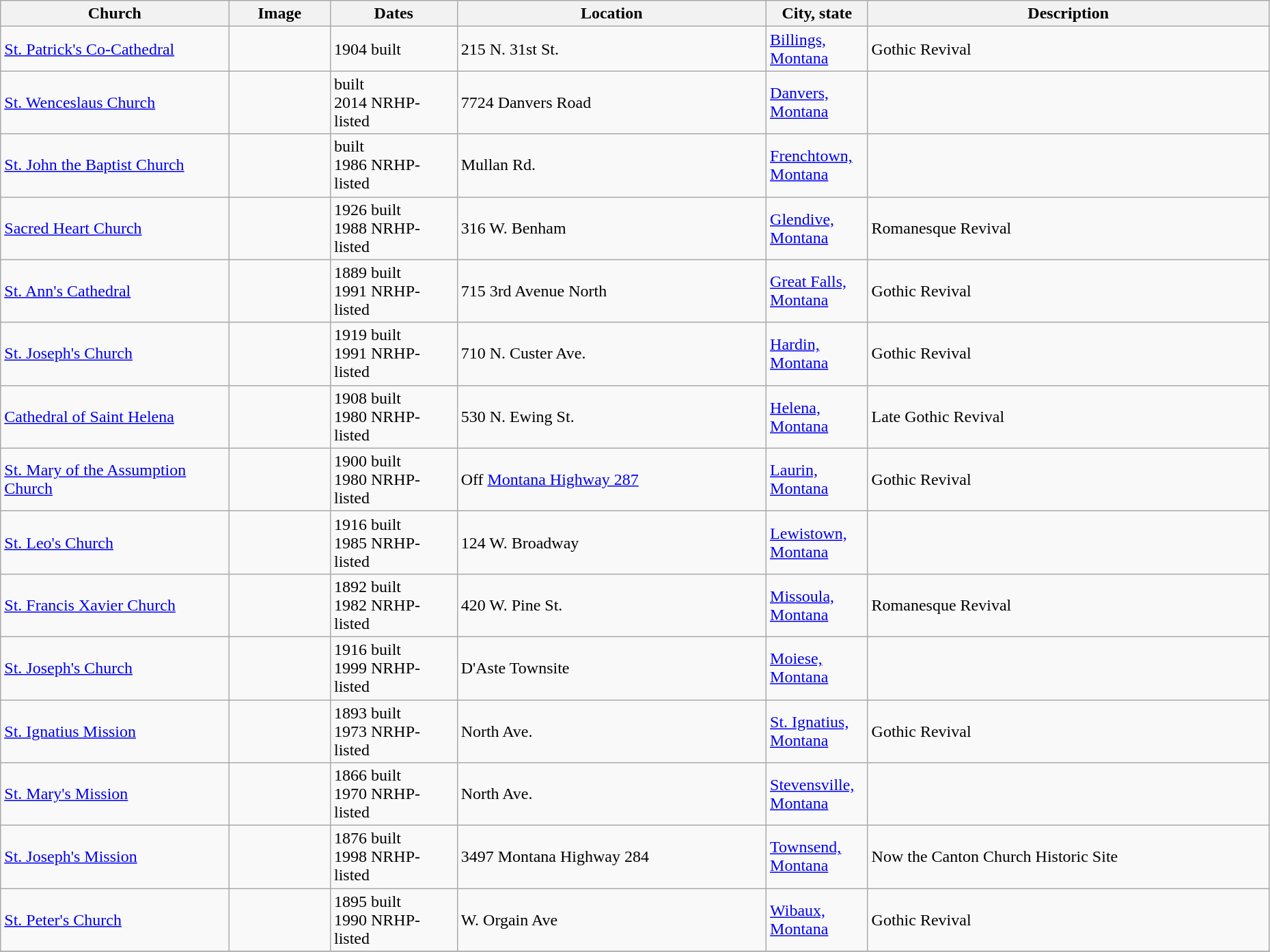<table class="wikitable sortable" style="width:98%">
<tr>
<th width = 18%><strong>Church</strong></th>
<th width = 8% class="unsortable"><strong>Image</strong></th>
<th width = 10%><strong>Dates</strong></th>
<th><strong>Location</strong></th>
<th width = 8%><strong>City, state</strong></th>
<th class="unsortable"><strong>Description</strong></th>
</tr>
<tr>
<td><a href='#'>St. Patrick's Co-Cathedral</a></td>
<td></td>
<td>1904 built</td>
<td>215 N. 31st St.<br><small></small></td>
<td><a href='#'>Billings, Montana</a></td>
<td>Gothic Revival</td>
</tr>
<tr>
<td><a href='#'>St. Wenceslaus Church</a></td>
<td></td>
<td>built<br>2014 NRHP-listed</td>
<td>7724 Danvers Road<br><small></small></td>
<td><a href='#'>Danvers, Montana</a></td>
<td></td>
</tr>
<tr>
<td><a href='#'>St. John the Baptist Church</a></td>
<td></td>
<td>built<br>1986 NRHP-listed</td>
<td>Mullan Rd.<br><small></small></td>
<td><a href='#'>Frenchtown, Montana</a></td>
<td></td>
</tr>
<tr>
<td><a href='#'>Sacred Heart Church</a></td>
<td></td>
<td>1926 built<br>1988 NRHP-listed</td>
<td>316 W. Benham<br><small></small></td>
<td><a href='#'>Glendive, Montana</a></td>
<td>Romanesque Revival</td>
</tr>
<tr>
<td><a href='#'>St. Ann's Cathedral</a></td>
<td></td>
<td>1889 built<br>1991 NRHP-listed</td>
<td>715 3rd Avenue North<br><small></small></td>
<td><a href='#'>Great Falls, Montana</a></td>
<td>Gothic Revival</td>
</tr>
<tr>
<td><a href='#'>St. Joseph's Church</a></td>
<td></td>
<td>1919 built<br>1991 NRHP-listed</td>
<td>710 N. Custer Ave.<br><small></small></td>
<td><a href='#'>Hardin, Montana</a></td>
<td>Gothic Revival</td>
</tr>
<tr>
<td><a href='#'>Cathedral of Saint Helena</a></td>
<td></td>
<td>1908 built<br>1980 NRHP-listed</td>
<td>530 N. Ewing St.<br><small></small></td>
<td><a href='#'>Helena, Montana</a></td>
<td>Late Gothic Revival</td>
</tr>
<tr>
<td><a href='#'>St. Mary of the Assumption Church</a></td>
<td></td>
<td>1900 built<br>1980 NRHP-listed</td>
<td>Off <a href='#'>Montana Highway 287</a><br><small></small></td>
<td><a href='#'>Laurin, Montana</a></td>
<td>Gothic Revival</td>
</tr>
<tr>
<td><a href='#'>St. Leo's Church</a></td>
<td></td>
<td>1916 built<br>1985 NRHP-listed</td>
<td>124 W. Broadway<br><small></small></td>
<td><a href='#'>Lewistown, Montana</a></td>
<td></td>
</tr>
<tr>
<td><a href='#'>St. Francis Xavier Church</a></td>
<td></td>
<td>1892 built<br>1982 NRHP-listed</td>
<td>420 W. Pine St.<br><small></small></td>
<td><a href='#'>Missoula, Montana</a></td>
<td>Romanesque Revival</td>
</tr>
<tr>
<td><a href='#'>St. Joseph's Church</a></td>
<td></td>
<td>1916 built<br>1999 NRHP-listed</td>
<td>D'Aste Townsite<br><small></small></td>
<td><a href='#'>Moiese, Montana</a></td>
<td></td>
</tr>
<tr>
<td><a href='#'>St. Ignatius Mission</a></td>
<td></td>
<td>1893 built<br>1973 NRHP-listed</td>
<td>North Ave.<br><small></small></td>
<td><a href='#'>St. Ignatius, Montana</a></td>
<td>Gothic Revival</td>
</tr>
<tr>
<td><a href='#'>St. Mary's Mission</a></td>
<td></td>
<td>1866 built<br>1970 NRHP-listed</td>
<td>North Ave.<br><small></small></td>
<td><a href='#'>Stevensville, Montana</a></td>
<td></td>
</tr>
<tr>
<td><a href='#'>St. Joseph's Mission</a></td>
<td></td>
<td>1876 built<br>1998 NRHP-listed</td>
<td>3497 Montana Highway 284<br><small></small></td>
<td><a href='#'>Townsend, Montana</a></td>
<td>Now the Canton Church Historic Site</td>
</tr>
<tr>
<td><a href='#'>St. Peter's Church</a></td>
<td></td>
<td>1895 built<br>1990 NRHP-listed</td>
<td>W. Orgain Ave<br><small></small></td>
<td><a href='#'>Wibaux, Montana</a></td>
<td>Gothic Revival</td>
</tr>
<tr>
</tr>
</table>
